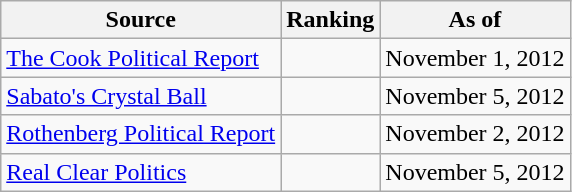<table class="wikitable" style="text-align:center">
<tr>
<th>Source</th>
<th>Ranking</th>
<th>As of</th>
</tr>
<tr>
<td align=left><a href='#'>The Cook Political Report</a></td>
<td></td>
<td>November 1, 2012</td>
</tr>
<tr>
<td align=left><a href='#'>Sabato's Crystal Ball</a></td>
<td></td>
<td>November 5, 2012</td>
</tr>
<tr>
<td align=left><a href='#'>Rothenberg Political Report</a></td>
<td></td>
<td>November 2, 2012</td>
</tr>
<tr>
<td align=left><a href='#'>Real Clear Politics</a></td>
<td></td>
<td>November 5, 2012</td>
</tr>
</table>
